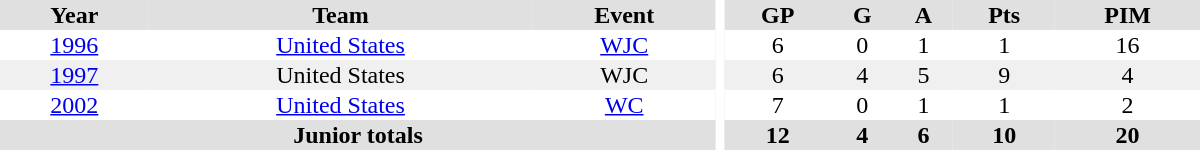<table border="0" cellpadding="1" cellspacing="0" style="text-align:center; width:50em;">
<tr bgcolor="#e0e0e0">
<th>Year</th>
<th>Team</th>
<th>Event</th>
<th rowspan="99" bgcolor="#ffffff"></th>
<th>GP</th>
<th>G</th>
<th>A</th>
<th>Pts</th>
<th>PIM</th>
</tr>
<tr>
<td><a href='#'>1996</a></td>
<td><a href='#'>United States</a></td>
<td><a href='#'>WJC</a></td>
<td>6</td>
<td>0</td>
<td>1</td>
<td>1</td>
<td>16</td>
</tr>
<tr bgcolor="#f0f0f0">
<td><a href='#'>1997</a></td>
<td>United States</td>
<td>WJC</td>
<td>6</td>
<td>4</td>
<td>5</td>
<td>9</td>
<td>4</td>
</tr>
<tr>
<td><a href='#'>2002</a></td>
<td><a href='#'>United States</a></td>
<td><a href='#'>WC</a></td>
<td>7</td>
<td>0</td>
<td>1</td>
<td>1</td>
<td>2</td>
</tr>
<tr bgcolor="#e0e0e0">
<th colspan="3">Junior totals</th>
<th>12</th>
<th>4</th>
<th>6</th>
<th>10</th>
<th>20</th>
</tr>
</table>
